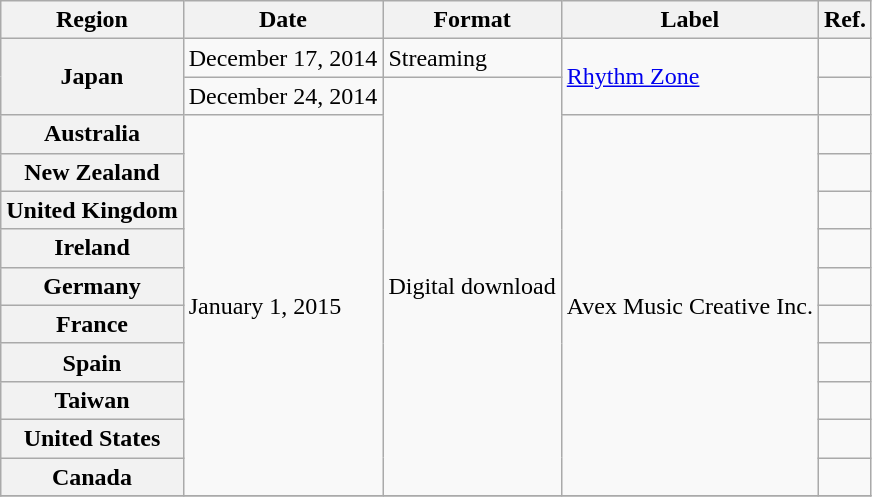<table class="wikitable plainrowheaders">
<tr>
<th scope="col">Region</th>
<th scope="col">Date</th>
<th scope="col">Format</th>
<th scope="col">Label</th>
<th scope="col">Ref.</th>
</tr>
<tr>
<th scope="row" rowspan="2">Japan</th>
<td>December 17, 2014</td>
<td>Streaming</td>
<td rowspan="2"><a href='#'>Rhythm Zone</a></td>
<td></td>
</tr>
<tr>
<td>December 24, 2014</td>
<td rowspan="11">Digital download</td>
<td></td>
</tr>
<tr>
<th scope="row">Australia</th>
<td rowspan="10">January 1, 2015</td>
<td rowspan="10">Avex Music Creative Inc.</td>
<td></td>
</tr>
<tr>
<th scope="row">New Zealand</th>
<td></td>
</tr>
<tr>
<th scope="row">United Kingdom</th>
<td></td>
</tr>
<tr>
<th scope="row">Ireland</th>
<td></td>
</tr>
<tr>
<th scope="row">Germany</th>
<td></td>
</tr>
<tr>
<th scope="row">France</th>
<td></td>
</tr>
<tr>
<th scope="row">Spain</th>
<td></td>
</tr>
<tr>
<th scope="row">Taiwan</th>
<td></td>
</tr>
<tr>
<th scope="row">United States</th>
<td></td>
</tr>
<tr>
<th scope="row">Canada</th>
<td></td>
</tr>
<tr>
</tr>
</table>
